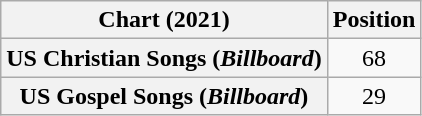<table class="wikitable plainrowheaders sortable" style="text-align:center">
<tr>
<th scope="col">Chart (2021)</th>
<th scope="col">Position</th>
</tr>
<tr>
<th scope="row">US Christian Songs (<em>Billboard</em>)</th>
<td>68</td>
</tr>
<tr>
<th scope="row">US Gospel Songs (<em>Billboard</em>)</th>
<td>29</td>
</tr>
</table>
